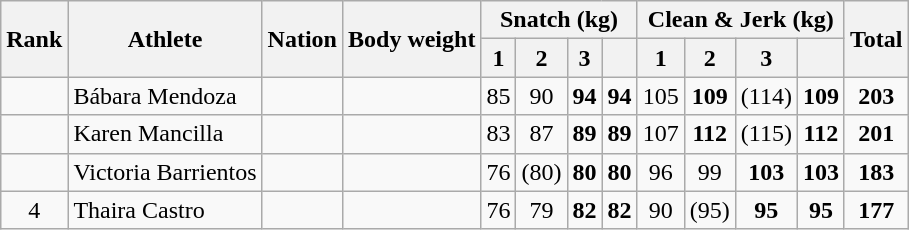<table class="sortable wikitable" style="text-align:center">
<tr>
<th rowspan="2">Rank</th>
<th rowspan="2">Athlete</th>
<th rowspan="2">Nation</th>
<th rowspan=2>Body weight</th>
<th colspan=4>Snatch (kg)</th>
<th colspan=4>Clean & Jerk (kg)</th>
<th rowspan=2>Total</th>
</tr>
<tr>
<th>1</th>
<th>2</th>
<th>3</th>
<th></th>
<th>1</th>
<th>2</th>
<th>3</th>
<th></th>
</tr>
<tr>
<td></td>
<td align="left">Bábara Mendoza</td>
<td align="left"></td>
<td></td>
<td>85</td>
<td>90</td>
<td><strong>94</strong></td>
<td><strong>94</strong></td>
<td>105</td>
<td><strong>109</strong></td>
<td>(114)</td>
<td><strong>109</strong></td>
<td><strong>203</strong></td>
</tr>
<tr>
<td></td>
<td align="left">Karen Mancilla</td>
<td align="left"></td>
<td></td>
<td>83</td>
<td>87</td>
<td><strong>89</strong></td>
<td><strong>89</strong></td>
<td>107</td>
<td><strong>112</strong></td>
<td>(115)</td>
<td><strong>112</strong></td>
<td><strong>201</strong></td>
</tr>
<tr>
<td></td>
<td align="left">Victoria Barrientos</td>
<td align="left"></td>
<td></td>
<td>76</td>
<td>(80)</td>
<td><strong>80</strong></td>
<td><strong>80</strong></td>
<td>96</td>
<td>99</td>
<td><strong>103</strong></td>
<td><strong>103</strong></td>
<td><strong>183</strong></td>
</tr>
<tr>
<td>4</td>
<td align="left">Thaira Castro</td>
<td align="left"></td>
<td></td>
<td>76</td>
<td>79</td>
<td><strong>82</strong></td>
<td><strong>82</strong></td>
<td>90</td>
<td>(95)</td>
<td><strong>95</strong></td>
<td><strong>95</strong></td>
<td><strong>177</strong></td>
</tr>
</table>
